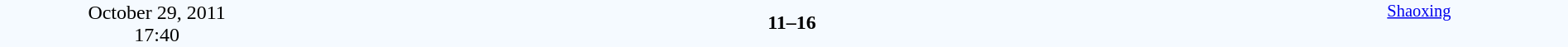<table style="width: 100%; background:#F5FAFF;" cellspacing="0">
<tr>
<td align=center rowspan=3 width=20%>October 29, 2011<br>17:40</td>
</tr>
<tr>
<td width=24% align=right></td>
<td align=center width=13%><strong>11–16</strong></td>
<td width=24%><strong></strong></td>
<td style=font-size:85% rowspan=3 valign=top align=center><a href='#'>Shaoxing</a></td>
</tr>
<tr style=font-size:85%>
<td align=right></td>
<td align=center></td>
<td></td>
</tr>
</table>
